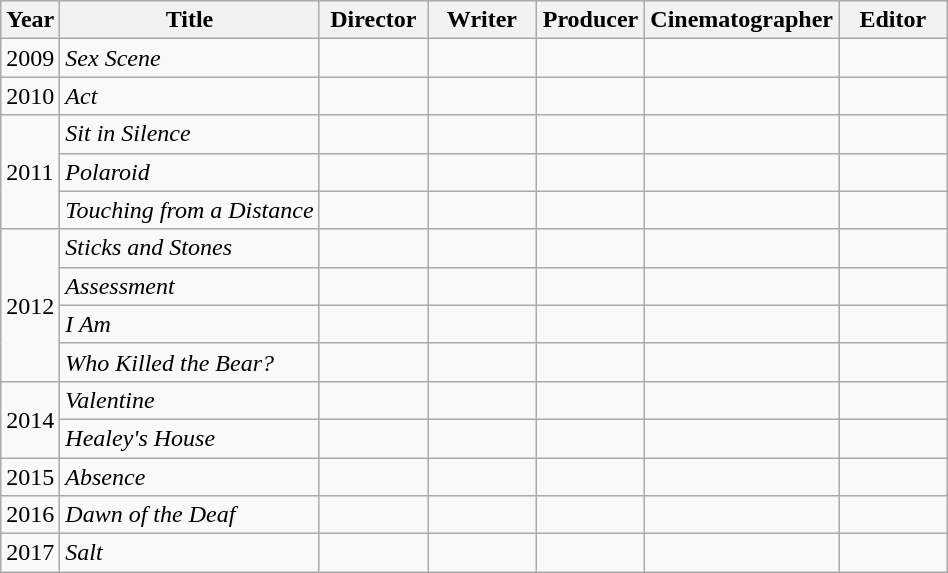<table class="wikitable sortable">
<tr>
<th>Year</th>
<th>Title</th>
<th width=65>Director</th>
<th width=65>Writer</th>
<th width=65>Producer</th>
<th width=65>Cinematographer</th>
<th width=65>Editor</th>
</tr>
<tr>
<td>2009</td>
<td><em>Sex Scene</em></td>
<td></td>
<td></td>
<td></td>
<td></td>
<td></td>
</tr>
<tr>
<td>2010</td>
<td><em>Act</em></td>
<td></td>
<td></td>
<td></td>
<td></td>
<td></td>
</tr>
<tr>
<td rowspan="3">2011</td>
<td><em>Sit in Silence</em></td>
<td></td>
<td></td>
<td></td>
<td></td>
<td></td>
</tr>
<tr>
<td><em>Polaroid</em></td>
<td></td>
<td></td>
<td></td>
<td></td>
<td></td>
</tr>
<tr>
<td><em>Touching from a Distance</em></td>
<td></td>
<td></td>
<td></td>
<td></td>
<td></td>
</tr>
<tr>
<td rowspan="4">2012</td>
<td><em>Sticks and Stones</em></td>
<td></td>
<td></td>
<td></td>
<td></td>
<td></td>
</tr>
<tr>
<td><em>Assessment</em></td>
<td></td>
<td></td>
<td></td>
<td></td>
<td></td>
</tr>
<tr>
<td><em>I Am</em></td>
<td></td>
<td></td>
<td></td>
<td></td>
<td></td>
</tr>
<tr>
<td><em>Who Killed the Bear?</em></td>
<td></td>
<td></td>
<td></td>
<td></td>
<td></td>
</tr>
<tr>
<td rowspan="2">2014</td>
<td><em>Valentine</em></td>
<td></td>
<td></td>
<td></td>
<td></td>
<td></td>
</tr>
<tr>
<td><em>Healey's House</em></td>
<td></td>
<td></td>
<td></td>
<td></td>
<td></td>
</tr>
<tr>
<td>2015</td>
<td><em>Absence</em></td>
<td></td>
<td></td>
<td></td>
<td></td>
<td></td>
</tr>
<tr>
<td>2016</td>
<td><em>Dawn of the Deaf</em></td>
<td></td>
<td></td>
<td></td>
<td></td>
<td></td>
</tr>
<tr>
<td>2017</td>
<td><em>Salt</em></td>
<td></td>
<td></td>
<td></td>
<td></td>
<td></td>
</tr>
</table>
